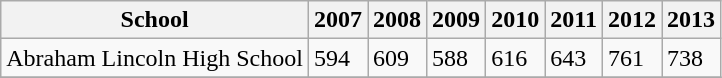<table class="wikitable" border="2">
<tr>
<th>School</th>
<th><strong>2007</strong></th>
<th><strong>2008</strong></th>
<th><strong>2009</strong></th>
<th><strong>2010</strong></th>
<th><strong>2011</strong></th>
<th><strong>2012</strong></th>
<th><strong>2013</strong></th>
</tr>
<tr Reporting Api>
<td>Abraham Lincoln High School</td>
<td>594</td>
<td>609</td>
<td>588</td>
<td>616</td>
<td>643</td>
<td>761</td>
<td>738</td>
</tr>
<tr>
</tr>
</table>
